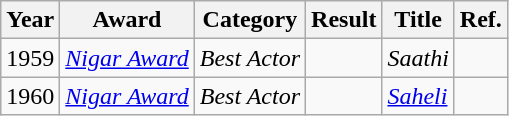<table class="wikitable">
<tr>
<th>Year</th>
<th>Award</th>
<th>Category</th>
<th>Result</th>
<th>Title</th>
<th>Ref.</th>
</tr>
<tr>
<td>1959</td>
<td><em><a href='#'>Nigar Award</a></em></td>
<td><em>Best Actor</em></td>
<td></td>
<td><em>Saathi</em></td>
<td></td>
</tr>
<tr>
<td>1960</td>
<td><em><a href='#'>Nigar Award</a></em></td>
<td><em>Best Actor</em></td>
<td></td>
<td><em><a href='#'>Saheli</a></em></td>
<td></td>
</tr>
</table>
